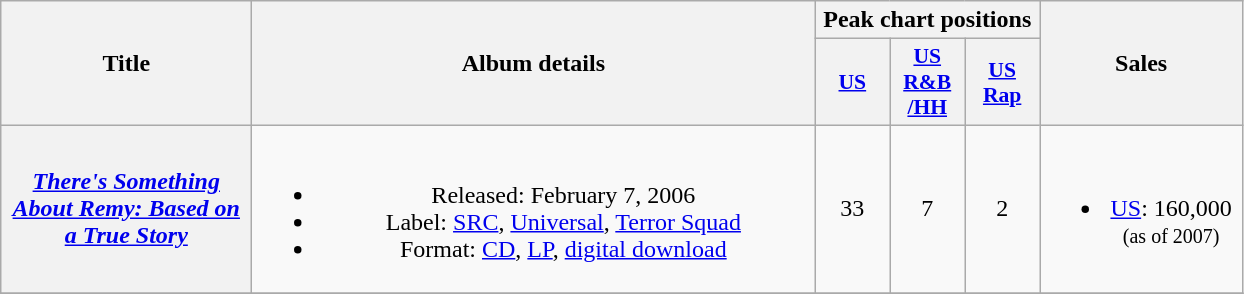<table class="wikitable plainrowheaders" style="text-align:center;" border="1">
<tr>
<th scope="col" rowspan="2" style="width:10em;">Title</th>
<th scope="col" rowspan="2" style="width:23em;">Album details</th>
<th scope="col" colspan="3">Peak chart positions</th>
<th scope="col" rowspan="2" style="width:8em;">Sales</th>
</tr>
<tr>
<th scope="col" style="width:3em;font-size:90%;"><a href='#'>US</a><br></th>
<th scope="col" style="width:3em;font-size:90%;"><a href='#'>US<br>R&B<br>/HH</a><br></th>
<th scope="col" style="width:3em;font-size:90%;"><a href='#'>US<br>Rap</a><br></th>
</tr>
<tr>
<th scope="row"><em><a href='#'>There's Something About Remy: Based on a True Story</a></em></th>
<td><br><ul><li>Released: February 7, 2006</li><li>Label: <a href='#'>SRC</a>, <a href='#'>Universal</a>, <a href='#'>Terror Squad</a></li><li>Format: <a href='#'>CD</a>, <a href='#'>LP</a>, <a href='#'>digital download</a></li></ul></td>
<td>33</td>
<td>7</td>
<td>2</td>
<td><br><ul><li><a href='#'>US</a>: 160,000<br><small>(as of 2007)</small></li></ul></td>
</tr>
<tr>
</tr>
</table>
